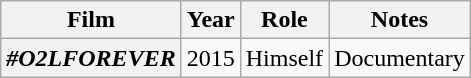<table class="wikitable plainrowheaders" style="text-align:center;">
<tr>
<th>Film</th>
<th>Year</th>
<th>Role</th>
<th class="unsortable">Notes</th>
</tr>
<tr>
<th scope="row"><em>#O2LFOREVER</em></th>
<td>2015</td>
<td>Himself</td>
<td>Documentary</td>
</tr>
</table>
